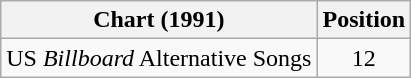<table class="wikitable">
<tr>
<th>Chart (1991)</th>
<th>Position</th>
</tr>
<tr>
<td>US <em>Billboard</em> Alternative Songs</td>
<td align="center">12</td>
</tr>
</table>
